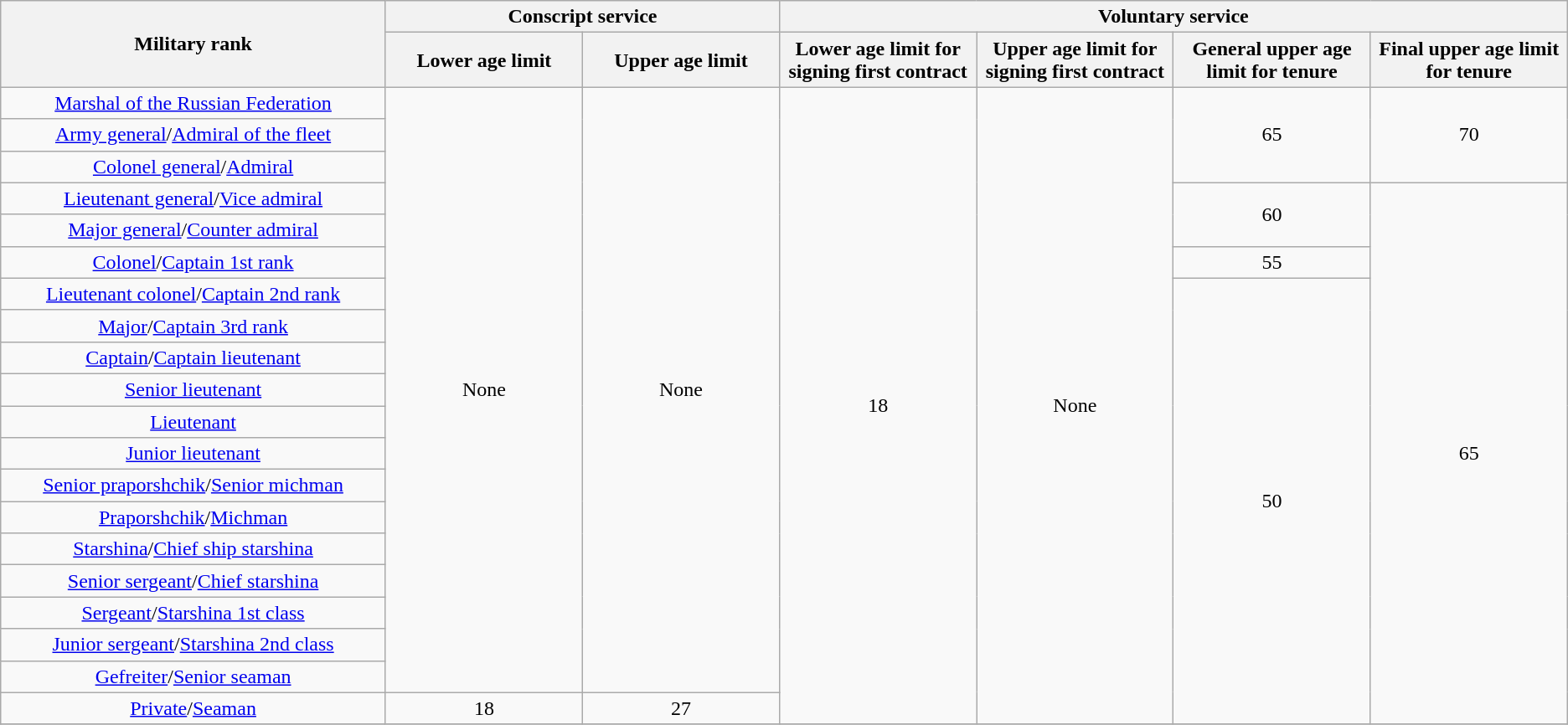<table class="wikitable">
<tr>
<th rowspan="2" style="text-align: center; width: 300px;">Military rank</th>
<th colspan="2" style="text-align: center; width: 300px;">Conscript service</th>
<th colspan="4" style="text-align: center; width: 600px;">Voluntary service</th>
</tr>
<tr>
<th style="text-align: center; width: 150px;">Lower age limit</th>
<th style="text-align: center; width: 150px;">Upper age limit</th>
<th style="text-align: center; width: 150px;">Lower age limit for signing first contract</th>
<th style="text-align: center; width: 150px;">Upper age limit for signing first contract</th>
<th style="text-align: center; width: 150px;">General upper age limit for tenure</th>
<th style="text-align: center; width: 150px;">Final upper age limit for tenure</th>
</tr>
<tr>
<td style="text-align: center; width: 300px;"><a href='#'>Marshal of the Russian Federation</a></td>
<td style="text-align: center; width: 150px;" rowspan=19>None</td>
<td style="text-align: center; width: 150px;" rowspan=19>None</td>
<td style="text-align: center; width: 150px;" rowspan=20>18</td>
<td style="text-align: center; width: 150px;" rowspan=20>None</td>
<td style="text-align: center; width: 150px;" rowspan=3>65</td>
<td style="text-align: center; width: 150px;" rowspan=3>70</td>
</tr>
<tr>
<td style="text-align: center; width: 300px;"><a href='#'>Army general</a>/<a href='#'>Admiral of the fleet</a></td>
</tr>
<tr>
<td style="text-align: center; width: 300px;"><a href='#'>Colonel general</a>/<a href='#'>Admiral</a></td>
</tr>
<tr>
<td style="text-align: center; width: 300px;"><a href='#'>Lieutenant general</a>/<a href='#'>Vice admiral</a></td>
<td style="text-align: center; width: 150px;" rowspan=2>60</td>
<td style="text-align: center; width: 150px;" rowspan=17>65</td>
</tr>
<tr>
<td style="text-align: center; width: 300px;"><a href='#'>Major general</a>/<a href='#'>Counter admiral</a></td>
</tr>
<tr>
<td style="text-align: center; width: 300px;"><a href='#'>Colonel</a>/<a href='#'>Captain 1st rank</a></td>
<td style="text-align: center; width: 150px;">55</td>
</tr>
<tr>
<td style="text-align: center; width: 300px;"><a href='#'>Lieutenant colonel</a>/<a href='#'>Captain 2nd rank</a></td>
<td style="text-align: center; width: 150px;" rowspan=14>50</td>
</tr>
<tr>
<td style="text-align: center; width: 300px;"><a href='#'>Major</a>/<a href='#'>Captain 3rd rank</a></td>
</tr>
<tr>
<td style="text-align: center; width: 300px;"><a href='#'>Captain</a>/<a href='#'>Captain lieutenant</a></td>
</tr>
<tr>
<td style="text-align: center; width: 300px;"><a href='#'>Senior lieutenant</a></td>
</tr>
<tr>
<td style="text-align: center; width: 300px;"><a href='#'>Lieutenant</a></td>
</tr>
<tr>
<td style="text-align: center; width: 300px;"><a href='#'>Junior lieutenant</a></td>
</tr>
<tr>
<td style="text-align: center; width: 300px;"><a href='#'>Senior praporshchik</a>/<a href='#'>Senior michman</a></td>
</tr>
<tr>
<td style="text-align: center; width: 300px;"><a href='#'>Praporshchik</a>/<a href='#'>Michman</a></td>
</tr>
<tr>
<td style="text-align: center; width: 300px;"><a href='#'>Starshina</a>/<a href='#'>Chief ship starshina</a></td>
</tr>
<tr>
<td style="text-align: center; width: 300px;"><a href='#'>Senior sergeant</a>/<a href='#'>Chief starshina</a></td>
</tr>
<tr>
<td style="text-align: center; width: 300px;"><a href='#'>Sergeant</a>/<a href='#'>Starshina 1st class</a></td>
</tr>
<tr>
<td style="text-align: center; width: 300px;"><a href='#'>Junior sergeant</a>/<a href='#'>Starshina 2nd class</a></td>
</tr>
<tr>
<td style="text-align: center; width: 300px;"><a href='#'>Gefreiter</a>/<a href='#'>Senior seaman</a></td>
</tr>
<tr>
<td style="text-align: center; width: 300px;"><a href='#'>Private</a>/<a href='#'>Seaman</a></td>
<td style="text-align: center; width: 150px;">18</td>
<td style="text-align: center; width: 150px;">27</td>
</tr>
<tr>
</tr>
</table>
